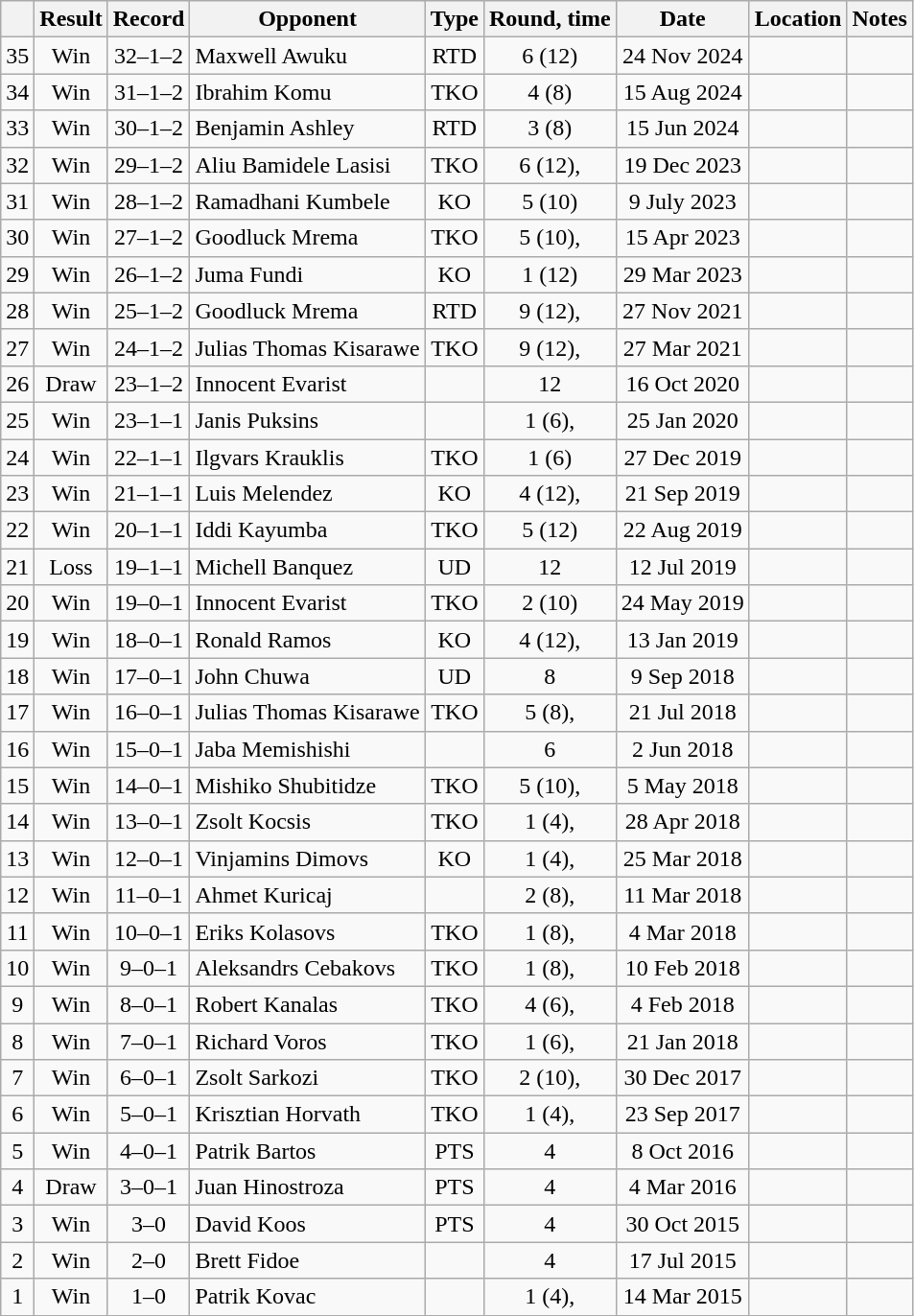<table class="wikitable" style="text-align:center">
<tr>
<th></th>
<th>Result</th>
<th>Record</th>
<th>Opponent</th>
<th>Type</th>
<th>Round, time</th>
<th>Date</th>
<th>Location</th>
<th>Notes</th>
</tr>
<tr>
<td>35</td>
<td>Win</td>
<td>32–1–2</td>
<td style="text-align:left;">Maxwell Awuku</td>
<td>RTD</td>
<td>6 (12)</td>
<td>24 Nov 2024</td>
<td style="text-align:left;"></td>
<td></td>
</tr>
<tr>
<td>34</td>
<td>Win</td>
<td>31–1–2</td>
<td style="text-align:left;">Ibrahim Komu</td>
<td>TKO</td>
<td>4 (8)</td>
<td>15 Aug 2024</td>
<td style="text-align:left;"></td>
<td></td>
</tr>
<tr>
<td>33</td>
<td>Win</td>
<td>30–1–2</td>
<td style="text-align:left;">Benjamin Ashley</td>
<td>RTD</td>
<td>3 (8)</td>
<td>15 Jun 2024</td>
<td style="text-align:left;"></td>
<td></td>
</tr>
<tr>
<td>32</td>
<td>Win</td>
<td>29–1–2</td>
<td style="text-align:left;">Aliu Bamidele Lasisi</td>
<td>TKO</td>
<td>6 (12), </td>
<td>19 Dec 2023</td>
<td style="text-align:left;"></td>
<td style="text-align:left;"></td>
</tr>
<tr>
<td>31</td>
<td>Win</td>
<td>28–1–2</td>
<td style="text-align:left;">Ramadhani Kumbele</td>
<td>KO</td>
<td>5 (10)</td>
<td>9 July 2023</td>
<td style="text-align:left;"></td>
<td></td>
</tr>
<tr>
<td>30</td>
<td>Win</td>
<td>27–1–2</td>
<td style="text-align:left;">Goodluck Mrema</td>
<td>TKO</td>
<td>5 (10), </td>
<td>15 Apr 2023</td>
<td style="text-align:left;"></td>
<td></td>
</tr>
<tr>
<td>29</td>
<td>Win</td>
<td>26–1–2</td>
<td style="text-align:left;">Juma Fundi</td>
<td>KO</td>
<td>1 (12)</td>
<td>29 Mar 2023</td>
<td style="text-align:left;"></td>
<td></td>
</tr>
<tr>
<td>28</td>
<td>Win</td>
<td>25–1–2</td>
<td style="text-align:left;">Goodluck Mrema</td>
<td>RTD</td>
<td>9 (12), </td>
<td>27 Nov 2021</td>
<td style="text-align:left;"></td>
<td style="text-align:left;"></td>
</tr>
<tr>
<td>27</td>
<td>Win</td>
<td>24–1–2</td>
<td style="text-align:left;">Julias Thomas Kisarawe</td>
<td>TKO</td>
<td>9 (12), </td>
<td>27 Mar 2021</td>
<td style="text-align:left;"></td>
<td style="text-align:left;"></td>
</tr>
<tr>
<td>26</td>
<td>Draw</td>
<td>23–1–2</td>
<td style="text-align:left;">Innocent Evarist</td>
<td></td>
<td>12</td>
<td>16 Oct 2020</td>
<td style="text-align:left;"></td>
<td style="text-align:left;"></td>
</tr>
<tr>
<td>25</td>
<td>Win</td>
<td>23–1–1</td>
<td style="text-align:left;">Janis Puksins</td>
<td></td>
<td>1 (6), </td>
<td>25 Jan 2020</td>
<td style="text-align:left;"></td>
<td></td>
</tr>
<tr>
<td>24</td>
<td>Win</td>
<td>22–1–1</td>
<td style="text-align:left;">Ilgvars Krauklis</td>
<td>TKO</td>
<td>1 (6)</td>
<td>27 Dec 2019</td>
<td style="text-align:left;"></td>
<td></td>
</tr>
<tr>
<td>23</td>
<td>Win</td>
<td>21–1–1</td>
<td style="text-align:left;">Luis Melendez</td>
<td>KO</td>
<td>4 (12), </td>
<td>21 Sep 2019</td>
<td style="text-align:left;"></td>
<td></td>
</tr>
<tr>
<td>22</td>
<td>Win</td>
<td>20–1–1</td>
<td style="text-align:left;">Iddi Kayumba</td>
<td>TKO</td>
<td>5 (12)</td>
<td>22 Aug 2019</td>
<td style="text-align:left;"></td>
<td style="text-align:left;"></td>
</tr>
<tr>
<td>21</td>
<td>Loss</td>
<td>19–1–1</td>
<td style="text-align:left;">Michell Banquez</td>
<td>UD</td>
<td>12</td>
<td>12 Jul 2019</td>
<td style="text-align:left;"></td>
<td style="text-align:left;"></td>
</tr>
<tr>
<td>20</td>
<td>Win</td>
<td>19–0–1</td>
<td style="text-align:left;">Innocent Evarist</td>
<td>TKO</td>
<td>2 (10)</td>
<td>24 May 2019</td>
<td style="text-align:left;"></td>
<td style="text-align:left;"></td>
</tr>
<tr>
<td>19</td>
<td>Win</td>
<td>18–0–1</td>
<td style="text-align:left;">Ronald Ramos</td>
<td>KO</td>
<td>4 (12), </td>
<td>13 Jan 2019</td>
<td style="text-align:left;"></td>
<td style="text-align:left;"></td>
</tr>
<tr>
<td>18</td>
<td>Win</td>
<td>17–0–1</td>
<td style="text-align:left;">John Chuwa</td>
<td>UD</td>
<td>8</td>
<td>9 Sep 2018</td>
<td style="text-align:left;"></td>
<td></td>
</tr>
<tr>
<td>17</td>
<td>Win</td>
<td>16–0–1</td>
<td style="text-align:left;">Julias Thomas Kisarawe</td>
<td>TKO</td>
<td>5 (8), </td>
<td>21 Jul 2018</td>
<td style="text-align:left;"></td>
<td></td>
</tr>
<tr>
<td>16</td>
<td>Win</td>
<td>15–0–1</td>
<td style="text-align:left;">Jaba Memishishi</td>
<td></td>
<td>6</td>
<td>2 Jun 2018</td>
<td style="text-align:left;"></td>
<td></td>
</tr>
<tr>
<td>15</td>
<td>Win</td>
<td>14–0–1</td>
<td style="text-align:left;">Mishiko Shubitidze</td>
<td>TKO</td>
<td>5 (10), </td>
<td>5 May 2018</td>
<td style="text-align:left;"></td>
<td style="text-align:left;"></td>
</tr>
<tr>
<td>14</td>
<td>Win</td>
<td>13–0–1</td>
<td style="text-align:left;">Zsolt Kocsis</td>
<td>TKO</td>
<td>1 (4), </td>
<td>28 Apr 2018</td>
<td style="text-align:left;"></td>
<td></td>
</tr>
<tr>
<td>13</td>
<td>Win</td>
<td>12–0–1</td>
<td style="text-align:left;">Vinjamins Dimovs</td>
<td>KO</td>
<td>1 (4), </td>
<td>25 Mar 2018</td>
<td style="text-align:left;"></td>
<td style="text-align:left;"></td>
</tr>
<tr>
<td>12</td>
<td>Win</td>
<td>11–0–1</td>
<td style="text-align:left;">Ahmet Kuricaj</td>
<td></td>
<td>2 (8), </td>
<td>11 Mar 2018</td>
<td style="text-align:left;"></td>
<td></td>
</tr>
<tr>
<td>11</td>
<td>Win</td>
<td>10–0–1</td>
<td style="text-align:left;">Eriks Kolasovs</td>
<td>TKO</td>
<td>1 (8), </td>
<td>4 Mar 2018</td>
<td style="text-align:left;"></td>
<td style="text-align:left;"></td>
</tr>
<tr>
<td>10</td>
<td>Win</td>
<td>9–0–1</td>
<td style="text-align:left;">Aleksandrs Cebakovs</td>
<td>TKO</td>
<td>1 (8), </td>
<td>10 Feb 2018</td>
<td style="text-align:left;"></td>
<td></td>
</tr>
<tr>
<td>9</td>
<td>Win</td>
<td>8–0–1</td>
<td style="text-align:left;">Robert Kanalas</td>
<td>TKO</td>
<td>4 (6), </td>
<td>4 Feb 2018</td>
<td style="text-align:left;"></td>
<td></td>
</tr>
<tr>
<td>8</td>
<td>Win</td>
<td>7–0–1</td>
<td style="text-align:left;">Richard Voros</td>
<td>TKO</td>
<td>1 (6), </td>
<td>21 Jan 2018</td>
<td style="text-align:left;"></td>
<td></td>
</tr>
<tr>
<td>7</td>
<td>Win</td>
<td>6–0–1</td>
<td style="text-align:left;">Zsolt Sarkozi</td>
<td>TKO</td>
<td>2 (10), </td>
<td>30 Dec 2017</td>
<td style="text-align:left;"></td>
<td style="text-align:left;"></td>
</tr>
<tr>
<td>6</td>
<td>Win</td>
<td>5–0–1</td>
<td style="text-align:left;">Krisztian Horvath</td>
<td>TKO</td>
<td>1 (4), </td>
<td>23 Sep 2017</td>
<td style="text-align:left;"></td>
<td></td>
</tr>
<tr>
<td>5</td>
<td>Win</td>
<td>4–0–1</td>
<td style="text-align:left;">Patrik Bartos</td>
<td>PTS</td>
<td>4</td>
<td>8 Oct 2016</td>
<td style="text-align:left;"></td>
<td></td>
</tr>
<tr>
<td>4</td>
<td>Draw</td>
<td>3–0–1</td>
<td style="text-align:left;">Juan Hinostroza</td>
<td>PTS</td>
<td>4</td>
<td>4 Mar 2016</td>
<td style="text-align:left;"></td>
<td></td>
</tr>
<tr>
<td>3</td>
<td>Win</td>
<td>3–0</td>
<td style="text-align:left;">David Koos</td>
<td>PTS</td>
<td>4</td>
<td>30 Oct 2015</td>
<td style="text-align:left;"></td>
<td></td>
</tr>
<tr>
<td>2</td>
<td>Win</td>
<td>2–0</td>
<td style="text-align:left;">Brett Fidoe</td>
<td></td>
<td>4</td>
<td>17 Jul 2015</td>
<td style="text-align:left;"></td>
<td></td>
</tr>
<tr>
<td>1</td>
<td>Win</td>
<td>1–0</td>
<td style="text-align:left;">Patrik Kovac</td>
<td></td>
<td>1 (4), </td>
<td>14 Mar 2015</td>
<td style="text-align:left;"></td>
<td></td>
</tr>
</table>
